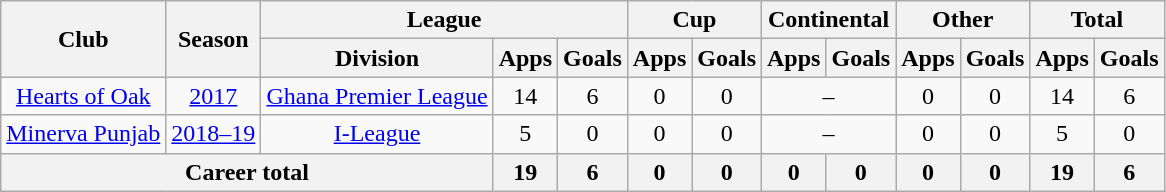<table class="wikitable" style="text-align: center">
<tr>
<th rowspan="2">Club</th>
<th rowspan="2">Season</th>
<th colspan="3">League</th>
<th colspan="2">Cup</th>
<th colspan="2">Continental</th>
<th colspan="2">Other</th>
<th colspan="2">Total</th>
</tr>
<tr>
<th>Division</th>
<th>Apps</th>
<th>Goals</th>
<th>Apps</th>
<th>Goals</th>
<th>Apps</th>
<th>Goals</th>
<th>Apps</th>
<th>Goals</th>
<th>Apps</th>
<th>Goals</th>
</tr>
<tr>
<td><a href='#'>Hearts of Oak</a></td>
<td><a href='#'>2017</a></td>
<td><a href='#'>Ghana Premier League</a></td>
<td>14</td>
<td>6</td>
<td>0</td>
<td>0</td>
<td colspan="2">–</td>
<td>0</td>
<td>0</td>
<td>14</td>
<td>6</td>
</tr>
<tr>
<td><a href='#'>Minerva Punjab</a></td>
<td><a href='#'>2018–19</a></td>
<td><a href='#'>I-League</a></td>
<td>5</td>
<td>0</td>
<td>0</td>
<td>0</td>
<td colspan="2">–</td>
<td>0</td>
<td>0</td>
<td>5</td>
<td>0</td>
</tr>
<tr>
<th colspan="3"><strong>Career total</strong></th>
<th>19</th>
<th>6</th>
<th>0</th>
<th>0</th>
<th>0</th>
<th>0</th>
<th>0</th>
<th>0</th>
<th>19</th>
<th>6</th>
</tr>
</table>
